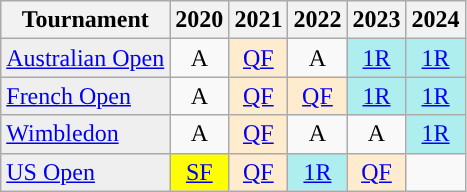<table class="wikitable">
<tr style="background:#efefef;">
<th>Tournament</th>
<th>2020</th>
<th>2021</th>
<th>2022</th>
<th>2023</th>
<th>2024</th>
</tr>
<tr>
<td style="background:#efefef;"><a href='#'>Australian Open</a></td>
<td style="text-align:center">A</td>
<td style="text-align:center; background:#ffebcd;"><a href='#'>QF</a></td>
<td style="text-align:center">A</td>
<td style="text-align:center; background:#afeeee;"><a href='#'>1R</a></td>
<td style="text-align:center; background:#afeeee;"><a href='#'>1R</a></td>
</tr>
<tr>
<td style="background:#efefef;"><a href='#'>French Open</a></td>
<td style="text-align:center">A</td>
<td style="text-align:center; background:#ffebcd;"><a href='#'>QF</a></td>
<td style="text-align:center; background:#ffebcd;"><a href='#'>QF</a></td>
<td style="text-align:center; background:#afeeee;"><a href='#'>1R</a></td>
<td style="text-align:center; background:#afeeee;"><a href='#'>1R</a></td>
</tr>
<tr>
<td style="background:#efefef;"><a href='#'>Wimbledon</a></td>
<td style="text-align:center">A</td>
<td style="text-align:center; background:#ffebcd;"><a href='#'>QF</a></td>
<td style="text-align:center">A</td>
<td style="text-align:center">A</td>
<td style="text-align:center; background:#afeeee;"><a href='#'>1R</a></td>
</tr>
<tr>
<td style="background:#efefef;"><a href='#'>US Open</a></td>
<td style="text-align:center; background:yellow;"><a href='#'>SF</a></td>
<td style="text-align:center; background:#ffebcd;"><a href='#'>QF</a></td>
<td style="text-align:center; background:#afeeee;"><a href='#'>1R</a></td>
<td style="text-align:center; background:#ffebcd;"><a href='#'>QF</a></td>
<td></td>
</tr>
</table>
